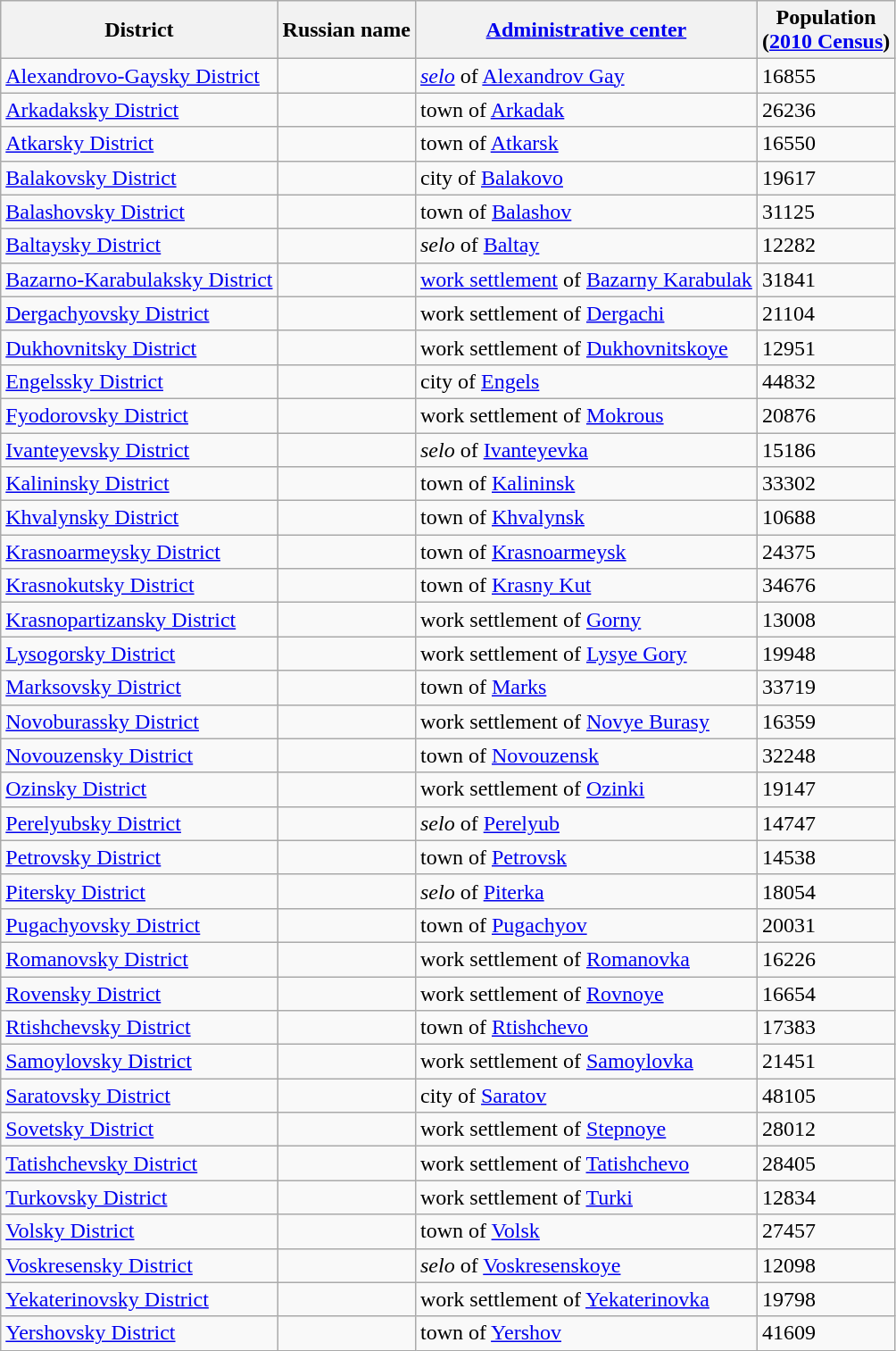<table class="wikitable sortable">
<tr>
<th>District</th>
<th>Russian name</th>
<th><a href='#'>Administrative center</a></th>
<th>Population<br>(<a href='#'>2010 Census</a>)</th>
</tr>
<tr>
<td><a href='#'>Alexandrovo-Gaysky District</a></td>
<td></td>
<td><em><a href='#'>selo</a></em> of <a href='#'>Alexandrov Gay</a></td>
<td>16855</td>
</tr>
<tr>
<td><a href='#'>Arkadaksky District</a></td>
<td></td>
<td>town of <a href='#'>Arkadak</a></td>
<td>26236</td>
</tr>
<tr>
<td><a href='#'>Atkarsky District</a></td>
<td></td>
<td>town of <a href='#'>Atkarsk</a></td>
<td>16550</td>
</tr>
<tr>
<td><a href='#'>Balakovsky District</a></td>
<td></td>
<td>city of <a href='#'>Balakovo</a></td>
<td>19617</td>
</tr>
<tr>
<td><a href='#'>Balashovsky District</a></td>
<td></td>
<td>town of <a href='#'>Balashov</a></td>
<td>31125</td>
</tr>
<tr>
<td><a href='#'>Baltaysky District</a></td>
<td></td>
<td><em>selo</em> of <a href='#'>Baltay</a></td>
<td>12282</td>
</tr>
<tr>
<td><a href='#'>Bazarno-Karabulaksky District</a></td>
<td></td>
<td><a href='#'>work settlement</a> of <a href='#'>Bazarny Karabulak</a></td>
<td>31841</td>
</tr>
<tr>
<td><a href='#'>Dergachyovsky District</a></td>
<td></td>
<td>work settlement of <a href='#'>Dergachi</a></td>
<td>21104</td>
</tr>
<tr>
<td><a href='#'>Dukhovnitsky District</a></td>
<td></td>
<td>work settlement of <a href='#'>Dukhovnitskoye</a></td>
<td>12951</td>
</tr>
<tr>
<td><a href='#'>Engelssky District</a></td>
<td></td>
<td>city of <a href='#'>Engels</a></td>
<td>44832</td>
</tr>
<tr>
<td><a href='#'>Fyodorovsky District</a></td>
<td></td>
<td>work settlement of <a href='#'>Mokrous</a></td>
<td>20876</td>
</tr>
<tr>
<td><a href='#'>Ivanteyevsky District</a></td>
<td></td>
<td><em>selo</em> of <a href='#'>Ivanteyevka</a></td>
<td>15186</td>
</tr>
<tr>
<td><a href='#'>Kalininsky District</a></td>
<td></td>
<td>town of <a href='#'>Kalininsk</a></td>
<td>33302</td>
</tr>
<tr>
<td><a href='#'>Khvalynsky District</a></td>
<td></td>
<td>town of <a href='#'>Khvalynsk</a></td>
<td>10688</td>
</tr>
<tr>
<td><a href='#'>Krasnoarmeysky District</a></td>
<td></td>
<td>town of <a href='#'>Krasnoarmeysk</a></td>
<td>24375</td>
</tr>
<tr>
<td><a href='#'>Krasnokutsky District</a></td>
<td></td>
<td>town of <a href='#'>Krasny Kut</a></td>
<td>34676</td>
</tr>
<tr>
<td><a href='#'>Krasnopartizansky District</a></td>
<td></td>
<td>work settlement of <a href='#'>Gorny</a></td>
<td>13008</td>
</tr>
<tr>
<td><a href='#'>Lysogorsky District</a></td>
<td></td>
<td>work settlement of <a href='#'>Lysye Gory</a></td>
<td>19948</td>
</tr>
<tr>
<td><a href='#'>Marksovsky District</a></td>
<td></td>
<td>town of <a href='#'>Marks</a></td>
<td>33719</td>
</tr>
<tr>
<td><a href='#'>Novoburassky District</a></td>
<td></td>
<td>work settlement of <a href='#'>Novye Burasy</a></td>
<td>16359</td>
</tr>
<tr>
<td><a href='#'>Novouzensky District</a></td>
<td></td>
<td>town of <a href='#'>Novouzensk</a></td>
<td>32248</td>
</tr>
<tr>
<td><a href='#'>Ozinsky District</a></td>
<td></td>
<td>work settlement of <a href='#'>Ozinki</a></td>
<td>19147</td>
</tr>
<tr>
<td><a href='#'>Perelyubsky District</a></td>
<td></td>
<td><em>selo</em> of <a href='#'>Perelyub</a></td>
<td>14747</td>
</tr>
<tr>
<td><a href='#'>Petrovsky District</a></td>
<td></td>
<td>town of <a href='#'>Petrovsk</a></td>
<td>14538</td>
</tr>
<tr>
<td><a href='#'>Pitersky District</a></td>
<td></td>
<td><em>selo</em> of <a href='#'>Piterka</a></td>
<td>18054</td>
</tr>
<tr>
<td><a href='#'>Pugachyovsky District</a></td>
<td></td>
<td>town of <a href='#'>Pugachyov</a></td>
<td>20031</td>
</tr>
<tr>
<td><a href='#'>Romanovsky District</a></td>
<td></td>
<td>work settlement of <a href='#'>Romanovka</a></td>
<td>16226</td>
</tr>
<tr>
<td><a href='#'>Rovensky District</a></td>
<td></td>
<td>work settlement of <a href='#'>Rovnoye</a></td>
<td>16654</td>
</tr>
<tr>
<td><a href='#'>Rtishchevsky District</a></td>
<td></td>
<td>town of <a href='#'>Rtishchevo</a></td>
<td>17383</td>
</tr>
<tr>
<td><a href='#'>Samoylovsky District</a></td>
<td></td>
<td>work settlement of <a href='#'>Samoylovka</a></td>
<td>21451</td>
</tr>
<tr>
<td><a href='#'>Saratovsky District</a></td>
<td></td>
<td>city of <a href='#'>Saratov</a></td>
<td>48105</td>
</tr>
<tr>
<td><a href='#'>Sovetsky District</a></td>
<td></td>
<td>work settlement of <a href='#'>Stepnoye</a></td>
<td>28012</td>
</tr>
<tr>
<td><a href='#'>Tatishchevsky District</a></td>
<td></td>
<td>work settlement of <a href='#'>Tatishchevo</a></td>
<td>28405</td>
</tr>
<tr>
<td><a href='#'>Turkovsky District</a></td>
<td></td>
<td>work settlement of <a href='#'>Turki</a></td>
<td>12834</td>
</tr>
<tr>
<td><a href='#'>Volsky District</a></td>
<td></td>
<td>town of <a href='#'>Volsk</a></td>
<td>27457</td>
</tr>
<tr>
<td><a href='#'>Voskresensky District</a></td>
<td></td>
<td><em>selo</em> of <a href='#'>Voskresenskoye</a></td>
<td>12098</td>
</tr>
<tr>
<td><a href='#'>Yekaterinovsky District</a></td>
<td></td>
<td>work settlement of <a href='#'>Yekaterinovka</a></td>
<td>19798</td>
</tr>
<tr>
<td><a href='#'>Yershovsky District</a></td>
<td></td>
<td>town of <a href='#'>Yershov</a></td>
<td>41609</td>
</tr>
</table>
